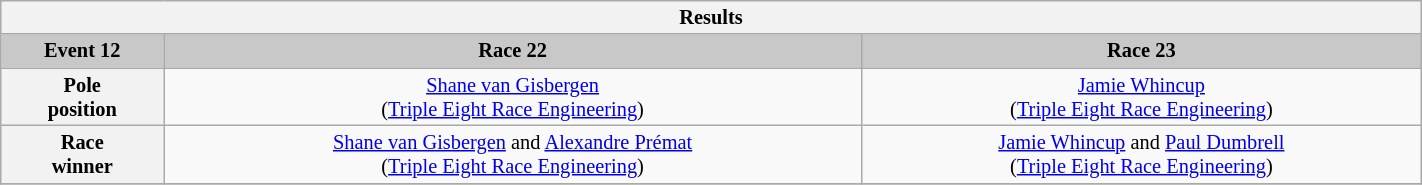<table class="wikitable collapsible collapsed" align="center" width="75%" style="font-size: 85%; max-width: 950px">
<tr>
<th colspan="3">Results</th>
</tr>
<tr style="font-weight: bold; text-align:center; background:#c8c8c8">
<td>Event 12</td>
<td>Race 22</td>
<td>Race 23</td>
</tr>
<tr>
<th>Pole<br>position</th>
<td align="center"> <a href='#'>Shane van Gisbergen</a><br>(<a href='#'>Triple Eight Race Engineering</a>)</td>
<td align="center"> <a href='#'>Jamie Whincup</a><br>(<a href='#'>Triple Eight Race Engineering</a>)</td>
</tr>
<tr>
<th>Race<br>winner</th>
<td align="center"> <a href='#'>Shane van Gisbergen</a> and  <a href='#'>Alexandre Prémat</a><br>(<a href='#'>Triple Eight Race Engineering</a>)</td>
<td align="center"> <a href='#'>Jamie Whincup</a> and  <a href='#'>Paul Dumbrell</a><br>(<a href='#'>Triple Eight Race Engineering</a>)</td>
</tr>
<tr>
</tr>
</table>
